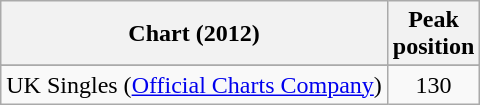<table class="wikitable sortable">
<tr>
<th scope="col">Chart (2012)</th>
<th scope="col">Peak<br>position</th>
</tr>
<tr>
</tr>
<tr>
<td>UK Singles (<a href='#'>Official Charts Company</a>)</td>
<td style="text-align:center;">130</td>
</tr>
</table>
